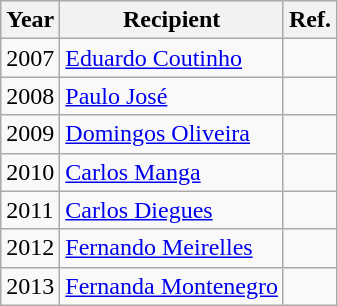<table class="wikitable">
<tr>
<th>Year</th>
<th>Recipient</th>
<th>Ref.</th>
</tr>
<tr>
<td>2007</td>
<td><a href='#'>Eduardo Coutinho</a></td>
<td></td>
</tr>
<tr>
<td>2008</td>
<td><a href='#'>Paulo José</a></td>
<td></td>
</tr>
<tr>
<td>2009</td>
<td><a href='#'>Domingos Oliveira</a></td>
<td></td>
</tr>
<tr>
<td>2010</td>
<td><a href='#'>Carlos Manga</a></td>
<td></td>
</tr>
<tr>
<td>2011</td>
<td><a href='#'>Carlos Diegues</a></td>
<td></td>
</tr>
<tr>
<td>2012</td>
<td><a href='#'>Fernando Meirelles</a></td>
<td></td>
</tr>
<tr>
<td>2013</td>
<td><a href='#'>Fernanda Montenegro</a></td>
<td></td>
</tr>
</table>
